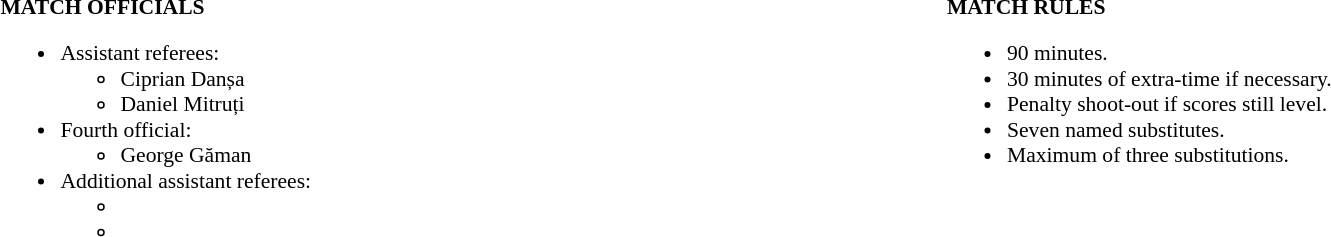<table width=100% style="font-size: 90%">
<tr>
<td width=50% valign=top><br><strong>MATCH OFFICIALS</strong><ul><li>Assistant referees:<ul><li>Ciprian Danșa</li><li>Daniel Mitruți</li></ul></li><li>Fourth official:<ul><li>George Găman</li></ul></li><li>Additional assistant referees:<ul><li></li><li></li></ul></li></ul></td>
<td width=50% valign=top><br><strong>MATCH RULES</strong><ul><li>90 minutes.</li><li>30 minutes of extra-time if necessary.</li><li>Penalty shoot-out if scores still level.</li><li>Seven named substitutes.</li><li>Maximum of three substitutions.</li></ul></td>
</tr>
</table>
